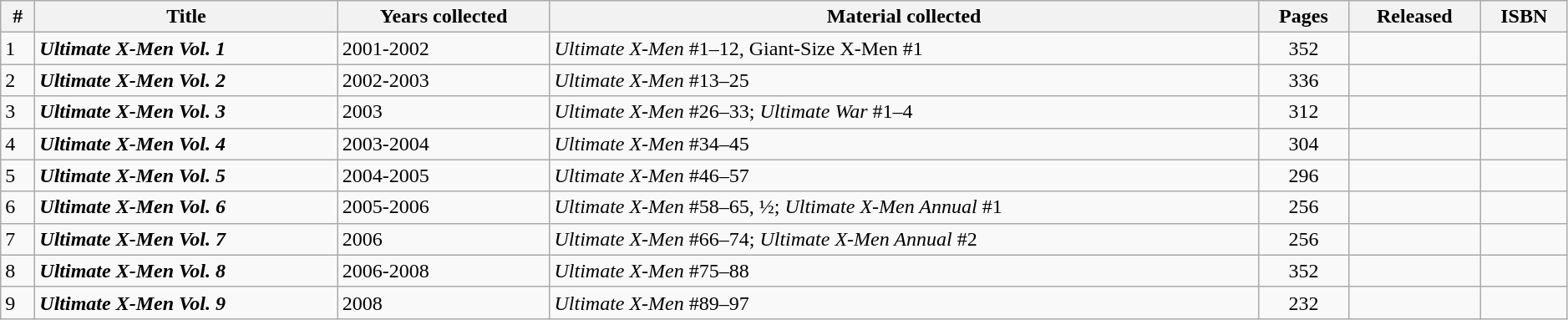<table class="wikitable sortable" width=99%>
<tr>
<th class="unsortable" width=20px>#</th>
<th>Title</th>
<th>Years collected</th>
<th class="unsortable">Material collected</th>
<th>Pages</th>
<th>Released</th>
<th class="unsortable">ISBN</th>
</tr>
<tr>
<td>1</td>
<td><strong><em>Ultimate X-Men Vol. 1</em></strong></td>
<td>2001-2002</td>
<td><em>Ultimate X-Men</em> #1–12, Giant-Size X-Men #1</td>
<td style="text-align: center;">352</td>
<td></td>
<td></td>
</tr>
<tr>
<td>2</td>
<td><strong><em>Ultimate X-Men Vol. 2</em></strong></td>
<td>2002-2003</td>
<td><em>Ultimate X-Men</em> #13–25</td>
<td style="text-align: center;">336</td>
<td></td>
<td></td>
</tr>
<tr>
<td>3</td>
<td><strong><em>Ultimate X-Men Vol. 3</em></strong></td>
<td>2003</td>
<td><em>Ultimate X-Men</em> #26–33; <em>Ultimate War</em> #1–4</td>
<td style="text-align: center;">312</td>
<td></td>
<td></td>
</tr>
<tr>
<td>4</td>
<td><strong><em>Ultimate X-Men Vol. 4</em></strong></td>
<td>2003-2004</td>
<td><em>Ultimate X-Men</em> #34–45</td>
<td style="text-align: center;">304</td>
<td></td>
<td></td>
</tr>
<tr>
<td>5</td>
<td><strong><em>Ultimate X-Men Vol. 5</em></strong></td>
<td>2004-2005</td>
<td><em>Ultimate X-Men</em> #46–57</td>
<td style="text-align: center;">296</td>
<td></td>
<td></td>
</tr>
<tr>
<td>6</td>
<td><strong><em>Ultimate X-Men Vol. 6</em></strong></td>
<td>2005-2006</td>
<td><em>Ultimate X-Men</em> #58–65, ½; <em>Ultimate X-Men Annual</em> #1</td>
<td style="text-align: center;">256</td>
<td></td>
<td></td>
</tr>
<tr>
<td>7</td>
<td><strong><em>Ultimate X-Men Vol. 7</em></strong></td>
<td>2006</td>
<td><em>Ultimate X-Men</em> #66–74; <em>Ultimate X-Men Annual</em> #2</td>
<td style="text-align: center;">256</td>
<td></td>
<td></td>
</tr>
<tr>
<td>8</td>
<td><strong><em>Ultimate X-Men Vol. 8</em></strong></td>
<td>2006-2008</td>
<td><em>Ultimate X-Men</em> #75–88</td>
<td style="text-align: center;">352</td>
<td></td>
<td></td>
</tr>
<tr>
<td>9</td>
<td><strong><em>Ultimate X-Men Vol. 9</em></strong></td>
<td>2008</td>
<td><em>Ultimate X-Men</em> #89–97</td>
<td style="text-align: center;">232</td>
<td></td>
<td></td>
</tr>
</table>
